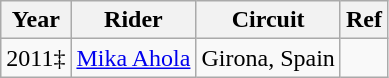<table class="wikitable">
<tr>
<th>Year</th>
<th>Rider</th>
<th>Circuit</th>
<th>Ref</th>
</tr>
<tr>
<td>2011‡</td>
<td> <a href='#'>Mika Ahola</a></td>
<td>Girona, Spain</td>
<td></td>
</tr>
</table>
